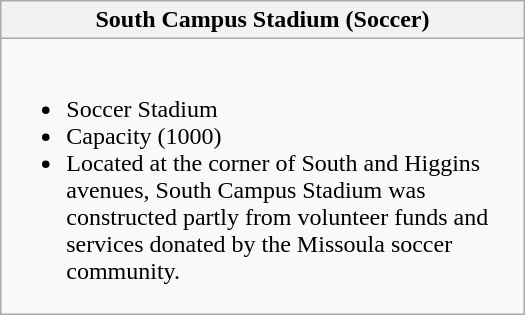<table class="wikitable collapsible collapsed" style="width:350px;">
<tr>
<th><strong>South Campus Stadium</strong> (Soccer)</th>
</tr>
<tr>
<td><br><ul><li>Soccer Stadium</li><li>Capacity (1000)</li><li>Located at the corner of South and Higgins avenues, South Campus Stadium was constructed partly from volunteer funds and services donated by the Missoula soccer community.</li></ul></td>
</tr>
</table>
